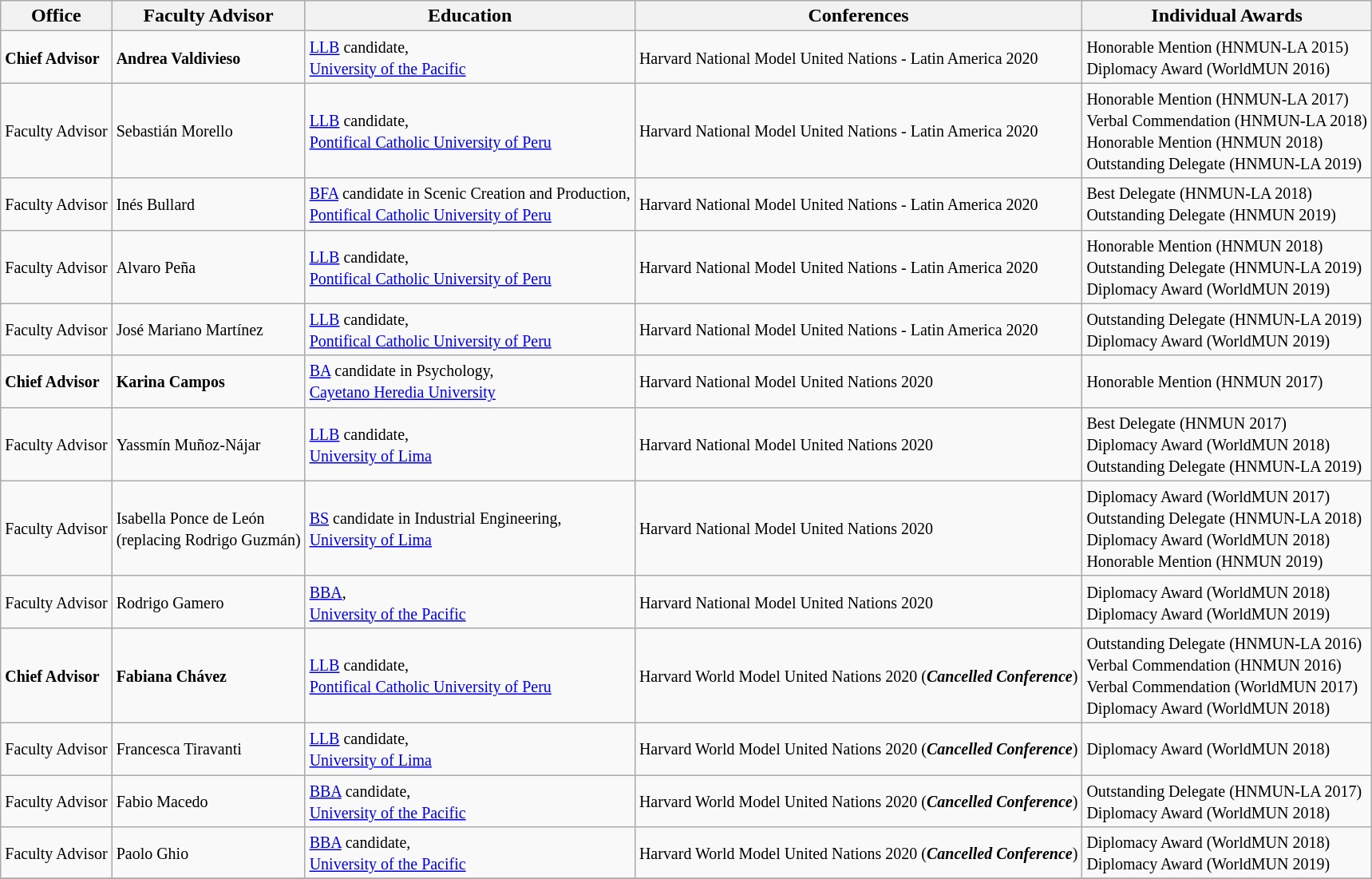<table class="wikitable sortable" style="text-align:left">
<tr>
<th>Office</th>
<th>Faculty Advisor</th>
<th>Education</th>
<th>Conferences</th>
<th>Individual Awards</th>
</tr>
<tr>
<td><small><strong>Chief Advisor</strong></small></td>
<td><small><strong>Andrea Valdivieso</strong></small></td>
<td><small><a href='#'>LLB</a> candidate,<br>  <a href='#'>University of the Pacific</a></small></td>
<td><small> Harvard National Model United Nations - Latin America 2020</small></td>
<td><small>Honorable Mention (HNMUN-LA 2015)<br>Diplomacy Award (WorldMUN 2016)</small></td>
</tr>
<tr>
<td><small>Faculty Advisor</small></td>
<td><small>Sebastián Morello</small></td>
<td><small><a href='#'>LLB</a> candidate,<br> <a href='#'>Pontifical Catholic University of Peru</a></small></td>
<td><small> Harvard National Model United Nations - Latin America 2020</small></td>
<td><small>Honorable Mention (HNMUN-LA 2017)<br>Verbal Commendation (HNMUN-LA 2018)<br>Honorable Mention (HNMUN 2018)<br>Outstanding Delegate (HNMUN-LA 2019)</small></td>
</tr>
<tr>
<td><small>Faculty Advisor</small></td>
<td><small>Inés Bullard</small></td>
<td><small><a href='#'>BFA</a> candidate in Scenic Creation and Production,<br> <a href='#'>Pontifical Catholic University of Peru</a></small></td>
<td><small> Harvard National Model United Nations - Latin America 2020</small></td>
<td><small>Best Delegate (HNMUN-LA 2018)<br>Outstanding Delegate (HNMUN 2019)</small></td>
</tr>
<tr>
<td><small>Faculty Advisor</small></td>
<td><small>Alvaro Peña</small></td>
<td><small><a href='#'>LLB</a> candidate,<br> <a href='#'>Pontifical Catholic University of Peru</a></small></td>
<td><small> Harvard National Model United Nations - Latin America 2020</small></td>
<td><small>Honorable Mention (HNMUN 2018)<br>Outstanding Delegate (HNMUN-LA 2019)<br>Diplomacy Award (WorldMUN 2019)</small></td>
</tr>
<tr>
<td><small>Faculty Advisor</small></td>
<td><small>José Mariano Martínez</small></td>
<td><small><a href='#'>LLB</a> candidate,<br> <a href='#'>Pontifical Catholic University of Peru</a></small></td>
<td><small> Harvard National Model United Nations - Latin America 2020</small></td>
<td><small>Outstanding Delegate (HNMUN-LA 2019)<br>Diplomacy Award (WorldMUN 2019)</small></td>
</tr>
<tr>
<td><small><strong>Chief Advisor</strong></small></td>
<td><small><strong>Karina Campos</strong></small></td>
<td><small><a href='#'>BA</a> candidate in Psychology,<br> <a href='#'>Cayetano Heredia University</a></small></td>
<td><small> Harvard National Model United Nations 2020</small></td>
<td><small>Honorable Mention (HNMUN 2017)</small></td>
</tr>
<tr>
<td><small>Faculty Advisor</small></td>
<td><small>Yassmín Muñoz-Nájar</small></td>
<td><small><a href='#'>LLB</a> candidate,<br>  <a href='#'>University of Lima</a></small></td>
<td><small> Harvard National Model United Nations 2020</small></td>
<td><small>Best Delegate (HNMUN 2017)<br>Diplomacy Award (WorldMUN 2018)<br>Outstanding Delegate (HNMUN-LA 2019)</small></td>
</tr>
<tr>
<td><small>Faculty Advisor</small></td>
<td><small>Isabella Ponce de León<br>(replacing Rodrigo Guzmán)</small></td>
<td><small><a href='#'>BS</a> candidate in Industrial Engineering,<br>  <a href='#'>University of Lima</a></small></td>
<td><small> Harvard National Model United Nations 2020</small></td>
<td><small>Diplomacy Award (WorldMUN 2017)<br>Outstanding Delegate (HNMUN-LA 2018)<br>Diplomacy Award (WorldMUN 2018)<br>Honorable Mention (HNMUN 2019)</small></td>
</tr>
<tr>
<td><small>Faculty Advisor</small></td>
<td><small>Rodrigo Gamero</small></td>
<td><small><a href='#'>BBA</a>,<br>  <a href='#'>University of the Pacific</a></small></td>
<td><small> Harvard National Model United Nations 2020</small></td>
<td><small>Diplomacy Award (WorldMUN 2018)<br>Diplomacy Award (WorldMUN 2019)</small></td>
</tr>
<tr>
<td><small><strong>Chief Advisor</strong></small></td>
<td><small><strong>Fabiana Chávez</strong></small></td>
<td><small><a href='#'>LLB</a> candidate,<br> <a href='#'>Pontifical Catholic University of Peru</a></small></td>
<td><small> Harvard World Model United Nations 2020 (<strong><em>Cancelled Conference</em></strong>)</small></td>
<td><small>Outstanding Delegate (HNMUN-LA 2016)<br>Verbal Commendation (HNMUN 2016)<br>Verbal Commendation (WorldMUN 2017)<br>Diplomacy Award (WorldMUN 2018)</small></td>
</tr>
<tr>
<td><small>Faculty Advisor</small></td>
<td><small>Francesca Tiravanti</small></td>
<td><small><a href='#'>LLB</a> candidate,<br>  <a href='#'>University of Lima</a></small></td>
<td><small> Harvard World Model United Nations 2020 (<strong><em>Cancelled Conference</em></strong>)</small></td>
<td><small>Diplomacy Award (WorldMUN 2018)</small></td>
</tr>
<tr>
<td><small>Faculty Advisor</small></td>
<td><small>Fabio Macedo</small></td>
<td><small><a href='#'>BBA</a> candidate,<br>  <a href='#'>University of the Pacific</a></small></td>
<td><small> Harvard World Model United Nations 2020 (<strong><em>Cancelled Conference</em></strong>)</small></td>
<td><small>Outstanding Delegate (HNMUN-LA 2017)<br>Diplomacy Award (WorldMUN 2018)</small></td>
</tr>
<tr>
<td><small>Faculty Advisor</small></td>
<td><small>Paolo Ghio</small></td>
<td><small><a href='#'>BBA</a> candidate,<br>  <a href='#'>University of the Pacific</a></small></td>
<td><small> Harvard World Model United Nations 2020 (<strong><em>Cancelled Conference</em></strong>)</small></td>
<td><small>Diplomacy Award (WorldMUN 2018)<br>Diplomacy Award (WorldMUN 2019)</small></td>
</tr>
<tr>
</tr>
</table>
